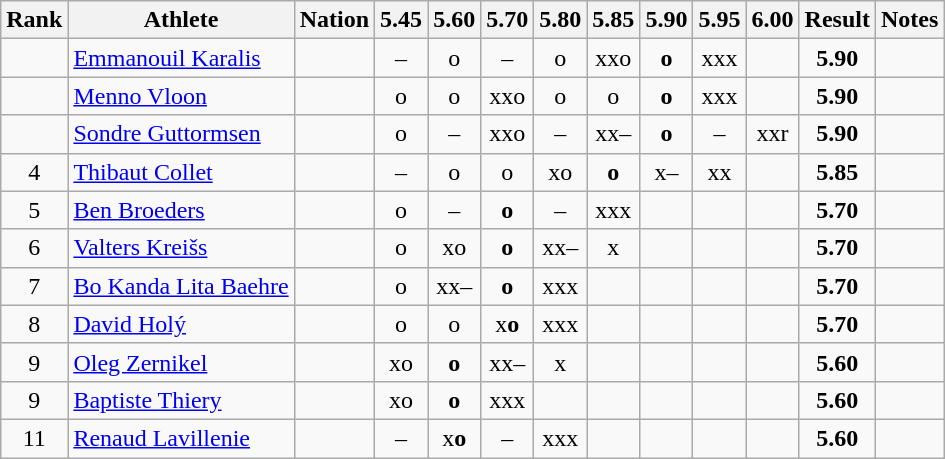<table class="wikitable sortable" style="text-align:center">
<tr>
<th scope="col">Rank</th>
<th scope="col">Athlete</th>
<th scope="col">Nation</th>
<th>5.45</th>
<th>5.60</th>
<th>5.70</th>
<th>5.80</th>
<th>5.85</th>
<th>5.90</th>
<th>5.95</th>
<th>6.00</th>
<th scope="col">Result</th>
<th scope="col">Notes</th>
</tr>
<tr>
<td></td>
<td align="left"><a href='#'>Emmanouil Karalis</a></td>
<td align="left"></td>
<td>–</td>
<td>o</td>
<td>–</td>
<td>o</td>
<td>xxo</td>
<td><strong>o</strong></td>
<td>xxx</td>
<td></td>
<td><strong>5.90</strong></td>
<td></td>
</tr>
<tr>
<td></td>
<td align="left"><a href='#'>Menno Vloon</a></td>
<td align="left"></td>
<td>o</td>
<td>o</td>
<td>xxo</td>
<td>o</td>
<td>o</td>
<td><strong>o</strong></td>
<td>xxx</td>
<td></td>
<td><strong>5.90</strong></td>
<td></td>
</tr>
<tr>
<td></td>
<td align="left"><a href='#'>Sondre Guttormsen</a></td>
<td align="left"></td>
<td>o</td>
<td>–</td>
<td>xxo</td>
<td>–</td>
<td>xx–</td>
<td><strong>o</strong></td>
<td>–</td>
<td>xxr</td>
<td><strong>5.90</strong></td>
<td></td>
</tr>
<tr>
<td>4</td>
<td align="left"><a href='#'>Thibaut Collet</a></td>
<td align="left"></td>
<td>–</td>
<td>o</td>
<td>o</td>
<td>xo</td>
<td><strong>o</strong></td>
<td>x–</td>
<td>xx</td>
<td></td>
<td><strong>5.85</strong></td>
<td></td>
</tr>
<tr>
<td>5</td>
<td align="left"><a href='#'>Ben Broeders</a></td>
<td align="left"></td>
<td>o</td>
<td>–</td>
<td><strong>o</strong></td>
<td>–</td>
<td>xxx</td>
<td></td>
<td></td>
<td></td>
<td><strong>5.70</strong></td>
<td></td>
</tr>
<tr>
<td>6</td>
<td align="left"><a href='#'>Valters Kreišs</a></td>
<td align="left"></td>
<td>o</td>
<td>xo</td>
<td><strong>o</strong></td>
<td>xx–</td>
<td>x</td>
<td></td>
<td></td>
<td></td>
<td><strong>5.70</strong></td>
<td></td>
</tr>
<tr>
<td>7</td>
<td align="left"><a href='#'>Bo Kanda Lita Baehre</a></td>
<td align="left"></td>
<td>o</td>
<td>xx–</td>
<td><strong>o</strong></td>
<td>xxx</td>
<td></td>
<td></td>
<td></td>
<td></td>
<td><strong>5.70</strong></td>
<td></td>
</tr>
<tr>
<td>8</td>
<td align="left"><a href='#'>David Holý</a></td>
<td align="left"></td>
<td>o</td>
<td>o</td>
<td>x<strong>o</strong></td>
<td>xxx</td>
<td></td>
<td></td>
<td></td>
<td></td>
<td><strong>5.70</strong></td>
<td></td>
</tr>
<tr>
<td>9</td>
<td align="left"><a href='#'>Oleg Zernikel</a></td>
<td align="left"></td>
<td>xo</td>
<td><strong>o</strong></td>
<td>xx–</td>
<td>x</td>
<td></td>
<td></td>
<td></td>
<td></td>
<td><strong>5.60</strong></td>
<td></td>
</tr>
<tr>
<td>9</td>
<td align="left"><a href='#'>Baptiste Thiery</a></td>
<td align="left"></td>
<td>xo</td>
<td><strong>o</strong></td>
<td>xxx</td>
<td></td>
<td></td>
<td></td>
<td></td>
<td></td>
<td><strong>5.60</strong></td>
<td></td>
</tr>
<tr>
<td>11</td>
<td align="left"><a href='#'>Renaud Lavillenie</a></td>
<td align="left"></td>
<td>–</td>
<td>x<strong>o</strong></td>
<td>–</td>
<td>xxx</td>
<td></td>
<td></td>
<td></td>
<td></td>
<td><strong>5.60</strong></td>
<td></td>
</tr>
</table>
